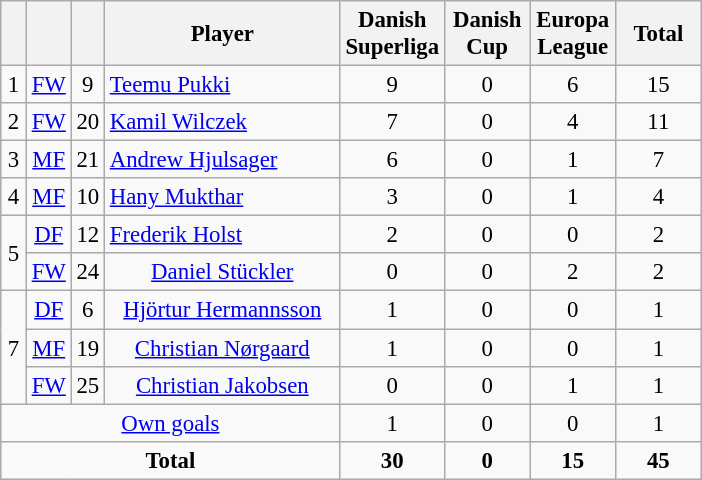<table class="wikitable sortable" style="font-size: 95%; text-align: center;">
<tr>
<th width="10"></th>
<th width="10"></th>
<th width="10"></th>
<th width="150">Player</th>
<th width="50">Danish Superliga</th>
<th width="50">Danish Cup</th>
<th width="50">Europa League</th>
<th width="50">Total</th>
</tr>
<tr>
<td>1</td>
<td><a href='#'>FW</a></td>
<td>9</td>
<td align="left"> <a href='#'>Teemu Pukki</a></td>
<td>9</td>
<td>0</td>
<td>6</td>
<td>15</td>
</tr>
<tr>
<td>2</td>
<td><a href='#'>FW</a></td>
<td>20</td>
<td align="left"> <a href='#'>Kamil Wilczek</a></td>
<td>7</td>
<td>0</td>
<td>4</td>
<td>11</td>
</tr>
<tr>
<td>3</td>
<td><a href='#'>MF</a></td>
<td>21</td>
<td align="left"> <a href='#'>Andrew Hjulsager</a></td>
<td>6</td>
<td>0</td>
<td>1</td>
<td>7</td>
</tr>
<tr>
<td>4</td>
<td><a href='#'>MF</a></td>
<td>10</td>
<td align="left"> <a href='#'>Hany Mukthar</a></td>
<td>3</td>
<td>0</td>
<td>1</td>
<td>4</td>
</tr>
<tr>
<td rowspan="2">5</td>
<td><a href='#'>DF</a></td>
<td>12</td>
<td align="left"> <a href='#'>Frederik Holst</a></td>
<td>2</td>
<td>0</td>
<td>0</td>
<td>2</td>
</tr>
<tr>
<td><a href='#'>FW</a></td>
<td>24</td>
<td> <a href='#'>Daniel Stückler</a></td>
<td>0</td>
<td>0</td>
<td>2</td>
<td>2</td>
</tr>
<tr>
<td rowspan="3">7</td>
<td><a href='#'>DF</a></td>
<td>6</td>
<td> <a href='#'>Hjörtur Hermannsson</a></td>
<td>1</td>
<td>0</td>
<td>0</td>
<td>1</td>
</tr>
<tr>
<td><a href='#'>MF</a></td>
<td>19</td>
<td> <a href='#'>Christian Nørgaard</a></td>
<td>1</td>
<td>0</td>
<td>0</td>
<td>1</td>
</tr>
<tr>
<td><a href='#'>FW</a></td>
<td>25</td>
<td> <a href='#'>Christian Jakobsen</a></td>
<td>0</td>
<td>0</td>
<td>1</td>
<td>1</td>
</tr>
<tr class="sortbottom">
<td colspan="4"><a href='#'>Own goals</a></td>
<td>1</td>
<td>0</td>
<td>0</td>
<td>1</td>
</tr>
<tr class="sortbottom">
<td colspan="4"><strong>Total</strong></td>
<td><strong>30</strong></td>
<td><strong>0</strong></td>
<td><strong>15</strong></td>
<td><strong>45</strong></td>
</tr>
</table>
